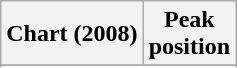<table class="wikitable sortable plainrowheaders">
<tr>
<th scope="col">Chart (2008)</th>
<th scope="col">Peak<br>position</th>
</tr>
<tr>
</tr>
<tr>
</tr>
<tr>
</tr>
<tr>
</tr>
<tr>
</tr>
<tr>
</tr>
<tr>
</tr>
<tr>
</tr>
<tr>
</tr>
</table>
